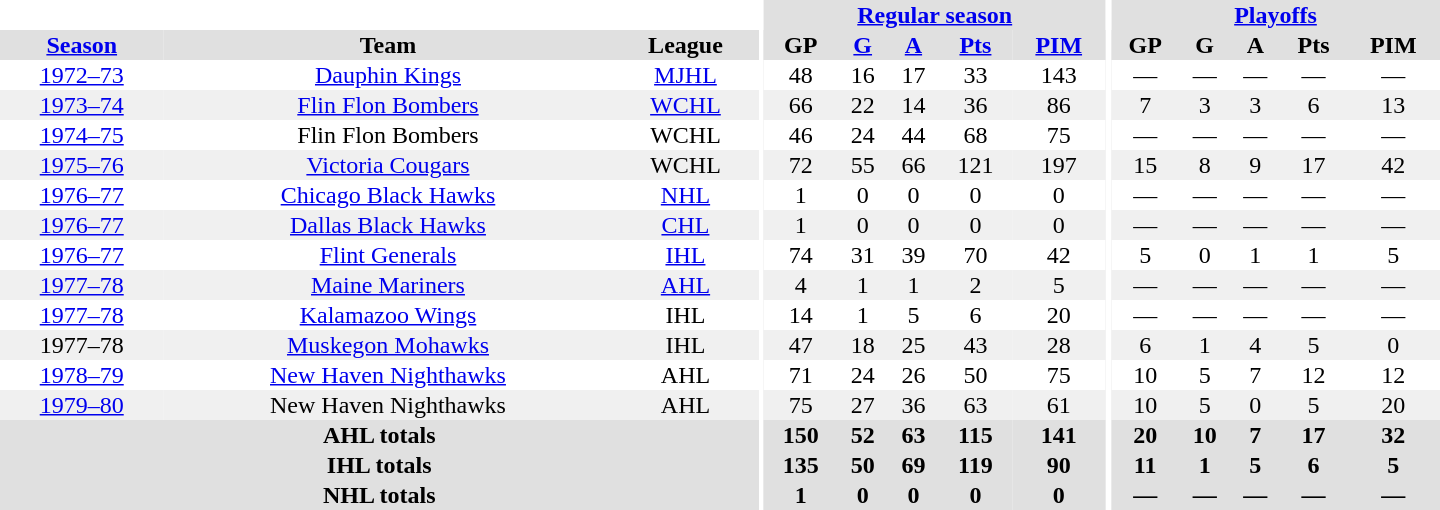<table border="0" cellpadding="1" cellspacing="0" style="text-align:center; width:60em">
<tr bgcolor="#e0e0e0">
<th colspan="3" bgcolor="#ffffff"></th>
<th rowspan="100" bgcolor="#ffffff"></th>
<th colspan="5"><a href='#'>Regular season</a></th>
<th rowspan="100" bgcolor="#ffffff"></th>
<th colspan="5"><a href='#'>Playoffs</a></th>
</tr>
<tr bgcolor="#e0e0e0">
<th><a href='#'>Season</a></th>
<th>Team</th>
<th>League</th>
<th>GP</th>
<th><a href='#'>G</a></th>
<th><a href='#'>A</a></th>
<th><a href='#'>Pts</a></th>
<th><a href='#'>PIM</a></th>
<th>GP</th>
<th>G</th>
<th>A</th>
<th>Pts</th>
<th>PIM</th>
</tr>
<tr>
<td><a href='#'>1972–73</a></td>
<td><a href='#'>Dauphin Kings</a></td>
<td><a href='#'>MJHL</a></td>
<td>48</td>
<td>16</td>
<td>17</td>
<td>33</td>
<td>143</td>
<td>—</td>
<td>—</td>
<td>—</td>
<td>—</td>
<td>—</td>
</tr>
<tr bgcolor="#f0f0f0">
<td><a href='#'>1973–74</a></td>
<td><a href='#'>Flin Flon Bombers</a></td>
<td><a href='#'>WCHL</a></td>
<td>66</td>
<td>22</td>
<td>14</td>
<td>36</td>
<td>86</td>
<td>7</td>
<td>3</td>
<td>3</td>
<td>6</td>
<td>13</td>
</tr>
<tr>
<td><a href='#'>1974–75</a></td>
<td>Flin Flon Bombers</td>
<td>WCHL</td>
<td>46</td>
<td>24</td>
<td>44</td>
<td>68</td>
<td>75</td>
<td>—</td>
<td>—</td>
<td>—</td>
<td>—</td>
<td>—</td>
</tr>
<tr bgcolor="#f0f0f0">
<td><a href='#'>1975–76</a></td>
<td><a href='#'>Victoria Cougars</a></td>
<td>WCHL</td>
<td>72</td>
<td>55</td>
<td>66</td>
<td>121</td>
<td>197</td>
<td>15</td>
<td>8</td>
<td>9</td>
<td>17</td>
<td>42</td>
</tr>
<tr>
<td><a href='#'>1976–77</a></td>
<td><a href='#'>Chicago Black Hawks</a></td>
<td><a href='#'>NHL</a></td>
<td>1</td>
<td>0</td>
<td>0</td>
<td>0</td>
<td>0</td>
<td>—</td>
<td>—</td>
<td>—</td>
<td>—</td>
<td>—</td>
</tr>
<tr bgcolor="#f0f0f0">
<td><a href='#'>1976–77</a></td>
<td><a href='#'>Dallas Black Hawks</a></td>
<td><a href='#'>CHL</a></td>
<td>1</td>
<td>0</td>
<td>0</td>
<td>0</td>
<td>0</td>
<td>—</td>
<td>—</td>
<td>—</td>
<td>—</td>
<td>—</td>
</tr>
<tr>
<td><a href='#'>1976–77</a></td>
<td><a href='#'>Flint Generals</a></td>
<td><a href='#'>IHL</a></td>
<td>74</td>
<td>31</td>
<td>39</td>
<td>70</td>
<td>42</td>
<td>5</td>
<td>0</td>
<td>1</td>
<td>1</td>
<td>5</td>
</tr>
<tr bgcolor="#f0f0f0">
<td><a href='#'>1977–78</a></td>
<td><a href='#'>Maine Mariners</a></td>
<td><a href='#'>AHL</a></td>
<td>4</td>
<td>1</td>
<td>1</td>
<td>2</td>
<td>5</td>
<td>—</td>
<td>—</td>
<td>—</td>
<td>—</td>
<td>—</td>
</tr>
<tr>
<td><a href='#'>1977–78</a></td>
<td><a href='#'>Kalamazoo Wings</a></td>
<td>IHL</td>
<td>14</td>
<td>1</td>
<td>5</td>
<td>6</td>
<td>20</td>
<td>—</td>
<td>—</td>
<td>—</td>
<td>—</td>
<td>—</td>
</tr>
<tr bgcolor="#f0f0f0">
<td>1977–78</td>
<td><a href='#'>Muskegon Mohawks</a></td>
<td>IHL</td>
<td>47</td>
<td>18</td>
<td>25</td>
<td>43</td>
<td>28</td>
<td>6</td>
<td>1</td>
<td>4</td>
<td>5</td>
<td>0</td>
</tr>
<tr>
<td><a href='#'>1978–79</a></td>
<td><a href='#'>New Haven Nighthawks</a></td>
<td>AHL</td>
<td>71</td>
<td>24</td>
<td>26</td>
<td>50</td>
<td>75</td>
<td>10</td>
<td>5</td>
<td>7</td>
<td>12</td>
<td>12</td>
</tr>
<tr bgcolor="#f0f0f0">
<td><a href='#'>1979–80</a></td>
<td>New Haven Nighthawks</td>
<td>AHL</td>
<td>75</td>
<td>27</td>
<td>36</td>
<td>63</td>
<td>61</td>
<td>10</td>
<td>5</td>
<td>0</td>
<td>5</td>
<td>20</td>
</tr>
<tr bgcolor="#e0e0e0">
<th colspan="3">AHL totals</th>
<th>150</th>
<th>52</th>
<th>63</th>
<th>115</th>
<th>141</th>
<th>20</th>
<th>10</th>
<th>7</th>
<th>17</th>
<th>32</th>
</tr>
<tr bgcolor="#e0e0e0">
<th colspan="3">IHL totals</th>
<th>135</th>
<th>50</th>
<th>69</th>
<th>119</th>
<th>90</th>
<th>11</th>
<th>1</th>
<th>5</th>
<th>6</th>
<th>5</th>
</tr>
<tr bgcolor="#e0e0e0">
<th colspan="3">NHL totals</th>
<th>1</th>
<th>0</th>
<th>0</th>
<th>0</th>
<th>0</th>
<th>—</th>
<th>—</th>
<th>—</th>
<th>—</th>
<th>—</th>
</tr>
</table>
